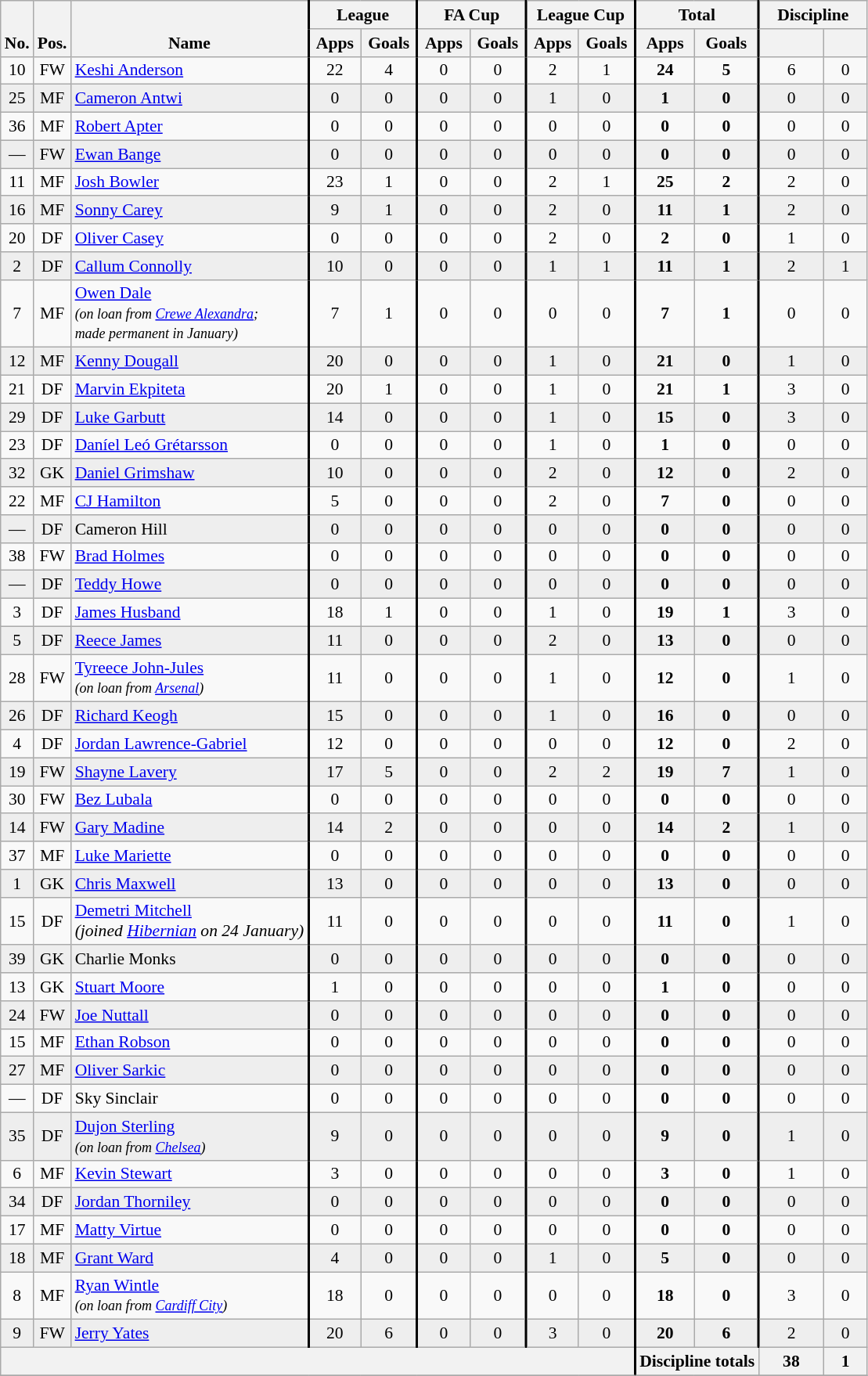<table class="wikitable sortable" style="text-align:center; font-size:90%; ">
<tr>
<th rowspan="2" valign="bottom">No.</th>
<th rowspan="2" valign="bottom">Pos.</th>
<th rowspan="2" valign="bottom">Name</th>
<th colspan="2" width="85" style="border-left:2px solid black;">League</th>
<th colspan="2" width="85" style="border-left:2px solid black;">FA Cup</th>
<th colspan="2" width="85" style="border-left:2px solid black;">League Cup</th>
<th colspan="2" width="85" style="border-left:2px solid black;">Total</th>
<th colspan="2" width="85" style="border-left:2px solid black;">Discipline</th>
</tr>
<tr>
<th style="border-left:2px solid black;">Apps</th>
<th>Goals</th>
<th style="border-left:2px solid black;">Apps</th>
<th>Goals</th>
<th style="border-left:2px solid black;">Apps</th>
<th>Goals</th>
<th style="border-left:2px solid black;">Apps</th>
<th>Goals</th>
<th style="border-left:2px solid black;"></th>
<th></th>
</tr>
<tr>
<td>10</td>
<td>FW</td>
<td align="left"> <a href='#'>Keshi Anderson</a></td>
<td style="border-left:2px solid black;">22</td>
<td>4</td>
<td style="border-left:2px solid black;">0</td>
<td>0</td>
<td style="border-left:2px solid black;">2</td>
<td>1</td>
<td style="border-left:2px solid black;"><strong>24</strong></td>
<td><strong>5</strong></td>
<td style="border-left:2px solid black;">6</td>
<td>0</td>
</tr>
<tr bgcolor=#eeeeee>
<td>25</td>
<td>MF</td>
<td align="left"> <a href='#'>Cameron Antwi</a></td>
<td style="border-left:2px solid black;">0</td>
<td>0</td>
<td style="border-left:2px solid black;">0</td>
<td>0</td>
<td style="border-left:2px solid black;">1</td>
<td>0</td>
<td style="border-left:2px solid black;"><strong>1</strong></td>
<td><strong>0</strong></td>
<td style="border-left:2px solid black;">0</td>
<td>0</td>
</tr>
<tr>
<td>36</td>
<td>MF</td>
<td align="left"> <a href='#'>Robert Apter</a></td>
<td style="border-left:2px solid black;">0</td>
<td>0</td>
<td style="border-left:2px solid black;">0</td>
<td>0</td>
<td style="border-left:2px solid black;">0</td>
<td>0</td>
<td style="border-left:2px solid black;"><strong>0</strong></td>
<td><strong>0</strong></td>
<td style="border-left:2px solid black;">0</td>
<td>0</td>
</tr>
<tr bgcolor=#eeeeee>
<td>—</td>
<td>FW</td>
<td align="left"> <a href='#'>Ewan Bange</a></td>
<td style="border-left:2px solid black;">0</td>
<td>0</td>
<td style="border-left:2px solid black;">0</td>
<td>0</td>
<td style="border-left:2px solid black;">0</td>
<td>0</td>
<td style="border-left:2px solid black;"><strong>0</strong></td>
<td><strong>0</strong></td>
<td style="border-left:2px solid black;">0</td>
<td>0</td>
</tr>
<tr>
<td>11</td>
<td>MF</td>
<td align="left"> <a href='#'>Josh Bowler</a></td>
<td style="border-left:2px solid black;">23</td>
<td>1</td>
<td style="border-left:2px solid black;">0</td>
<td>0</td>
<td style="border-left:2px solid black;">2</td>
<td>1</td>
<td style="border-left:2px solid black;"><strong>25</strong></td>
<td><strong>2</strong></td>
<td style="border-left:2px solid black;">2</td>
<td>0</td>
</tr>
<tr bgcolor=#eeeeee>
<td>16</td>
<td>MF</td>
<td align="left"> <a href='#'>Sonny Carey</a></td>
<td style="border-left:2px solid black;">9</td>
<td>1</td>
<td style="border-left:2px solid black;">0</td>
<td>0</td>
<td style="border-left:2px solid black;">2</td>
<td>0</td>
<td style="border-left:2px solid black;"><strong>11</strong></td>
<td><strong>1</strong></td>
<td style="border-left:2px solid black;">2</td>
<td>0</td>
</tr>
<tr>
<td>20</td>
<td>DF</td>
<td align="left"> <a href='#'>Oliver Casey</a></td>
<td style="border-left:2px solid black;">0</td>
<td>0</td>
<td style="border-left:2px solid black;">0</td>
<td>0</td>
<td style="border-left:2px solid black;">2</td>
<td>0</td>
<td style="border-left:2px solid black;"><strong>2</strong></td>
<td><strong>0</strong></td>
<td style="border-left:2px solid black;">1</td>
<td>0</td>
</tr>
<tr bgcolor=#eeeeee>
<td>2</td>
<td>DF</td>
<td align="left"> <a href='#'>Callum Connolly</a></td>
<td style="border-left:2px solid black;">10</td>
<td>0</td>
<td style="border-left:2px solid black;">0</td>
<td>0</td>
<td style="border-left:2px solid black;">1</td>
<td>1</td>
<td style="border-left:2px solid black;"><strong>11</strong></td>
<td><strong>1</strong></td>
<td style="border-left:2px solid black;">2</td>
<td>1</td>
</tr>
<tr>
<td>7</td>
<td>MF</td>
<td align="left"> <a href='#'>Owen Dale</a><br><small><em>(on loan from <a href='#'>Crewe Alexandra</a>;<br>made permanent in January)</em></small></td>
<td style="border-left:2px solid black;">7</td>
<td>1</td>
<td style="border-left:2px solid black;">0</td>
<td>0</td>
<td style="border-left:2px solid black;">0</td>
<td>0</td>
<td style="border-left:2px solid black;"><strong>7</strong></td>
<td><strong>1</strong></td>
<td style="border-left:2px solid black;">0</td>
<td>0</td>
</tr>
<tr bgcolor=#eeeeee>
<td>12</td>
<td>MF</td>
<td align="left"> <a href='#'>Kenny Dougall</a></td>
<td style="border-left:2px solid black;">20</td>
<td>0</td>
<td style="border-left:2px solid black;">0</td>
<td>0</td>
<td style="border-left:2px solid black;">1</td>
<td>0</td>
<td style="border-left:2px solid black;"><strong>21</strong></td>
<td><strong>0</strong></td>
<td style="border-left:2px solid black;">1</td>
<td>0</td>
</tr>
<tr>
<td>21</td>
<td>DF</td>
<td align="left"> <a href='#'>Marvin Ekpiteta</a></td>
<td style="border-left:2px solid black;">20</td>
<td>1</td>
<td style="border-left:2px solid black;">0</td>
<td>0</td>
<td style="border-left:2px solid black;">1</td>
<td>0</td>
<td style="border-left:2px solid black;"><strong>21</strong></td>
<td><strong>1</strong></td>
<td style="border-left:2px solid black;">3</td>
<td>0</td>
</tr>
<tr bgcolor=#eeeeee>
<td>29</td>
<td>DF</td>
<td align="left"> <a href='#'>Luke Garbutt</a></td>
<td style="border-left:2px solid black;">14</td>
<td>0</td>
<td style="border-left:2px solid black;">0</td>
<td>0</td>
<td style="border-left:2px solid black;">1</td>
<td>0</td>
<td style="border-left:2px solid black;"><strong>15</strong></td>
<td><strong>0</strong></td>
<td style="border-left:2px solid black;">3</td>
<td>0</td>
</tr>
<tr>
<td>23</td>
<td>DF</td>
<td align="left"> <a href='#'>Daníel Leó Grétarsson</a></td>
<td style="border-left:2px solid black;">0</td>
<td>0</td>
<td style="border-left:2px solid black;">0</td>
<td>0</td>
<td style="border-left:2px solid black;">1</td>
<td>0</td>
<td style="border-left:2px solid black;"><strong>1</strong></td>
<td><strong>0</strong></td>
<td style="border-left:2px solid black;">0</td>
<td>0</td>
</tr>
<tr bgcolor=#eeeeee>
<td>32</td>
<td>GK</td>
<td align="left"> <a href='#'>Daniel Grimshaw</a></td>
<td style="border-left:2px solid black;">10</td>
<td>0</td>
<td style="border-left:2px solid black;">0</td>
<td>0</td>
<td style="border-left:2px solid black;">2</td>
<td>0</td>
<td style="border-left:2px solid black;"><strong>12</strong></td>
<td><strong>0</strong></td>
<td style="border-left:2px solid black;">2</td>
<td>0</td>
</tr>
<tr>
<td>22</td>
<td>MF</td>
<td align="left"> <a href='#'>CJ Hamilton</a></td>
<td style="border-left:2px solid black;">5</td>
<td>0</td>
<td style="border-left:2px solid black;">0</td>
<td>0</td>
<td style="border-left:2px solid black;">2</td>
<td>0</td>
<td style="border-left:2px solid black;"><strong>7</strong></td>
<td><strong>0</strong></td>
<td style="border-left:2px solid black;">0</td>
<td>0</td>
</tr>
<tr bgcolor=#eeeeee>
<td>—</td>
<td>DF</td>
<td align="left"> Cameron Hill</td>
<td style="border-left:2px solid black;">0</td>
<td>0</td>
<td style="border-left:2px solid black;">0</td>
<td>0</td>
<td style="border-left:2px solid black;">0</td>
<td>0</td>
<td style="border-left:2px solid black;"><strong>0</strong></td>
<td><strong>0</strong></td>
<td style="border-left:2px solid black;">0</td>
<td>0</td>
</tr>
<tr>
<td>38</td>
<td>FW</td>
<td align="left"> <a href='#'>Brad Holmes</a></td>
<td style="border-left:2px solid black;">0</td>
<td>0</td>
<td style="border-left:2px solid black;">0</td>
<td>0</td>
<td style="border-left:2px solid black;">0</td>
<td>0</td>
<td style="border-left:2px solid black;"><strong>0</strong></td>
<td><strong>0</strong></td>
<td style="border-left:2px solid black;">0</td>
<td>0</td>
</tr>
<tr bgcolor=#eeeeee>
<td>—</td>
<td>DF</td>
<td align="left"> <a href='#'>Teddy Howe</a></td>
<td style="border-left:2px solid black;">0</td>
<td>0</td>
<td style="border-left:2px solid black;">0</td>
<td>0</td>
<td style="border-left:2px solid black;">0</td>
<td>0</td>
<td style="border-left:2px solid black;"><strong>0</strong></td>
<td><strong>0</strong></td>
<td style="border-left:2px solid black;">0</td>
<td>0</td>
</tr>
<tr>
<td>3</td>
<td>DF</td>
<td align="left"> <a href='#'>James Husband</a></td>
<td style="border-left:2px solid black;">18</td>
<td>1</td>
<td style="border-left:2px solid black;">0</td>
<td>0</td>
<td style="border-left:2px solid black;">1</td>
<td>0</td>
<td style="border-left:2px solid black;"><strong>19</strong></td>
<td><strong>1</strong></td>
<td style="border-left:2px solid black;">3</td>
<td>0</td>
</tr>
<tr bgcolor=#eeeeee>
<td>5</td>
<td>DF</td>
<td align="left"> <a href='#'>Reece James</a></td>
<td style="border-left:2px solid black;">11</td>
<td>0</td>
<td style="border-left:2px solid black;">0</td>
<td>0</td>
<td style="border-left:2px solid black;">2</td>
<td>0</td>
<td style="border-left:2px solid black;"><strong>13</strong></td>
<td><strong>0</strong></td>
<td style="border-left:2px solid black;">0</td>
<td>0</td>
</tr>
<tr>
<td>28</td>
<td>FW</td>
<td align="left"> <a href='#'>Tyreece John-Jules</a><br><small><em>(on loan from <a href='#'>Arsenal</a>)</em></small></td>
<td style="border-left:2px solid black;">11</td>
<td>0</td>
<td style="border-left:2px solid black;">0</td>
<td>0</td>
<td style="border-left:2px solid black;">1</td>
<td>0</td>
<td style="border-left:2px solid black;"><strong>12</strong></td>
<td><strong>0</strong></td>
<td style="border-left:2px solid black;">1</td>
<td>0</td>
</tr>
<tr bgcolor=#eeeeee>
<td>26</td>
<td>DF</td>
<td align="left"> <a href='#'>Richard Keogh</a></td>
<td style="border-left:2px solid black;">15</td>
<td>0</td>
<td style="border-left:2px solid black;">0</td>
<td>0</td>
<td style="border-left:2px solid black;">1</td>
<td>0</td>
<td style="border-left:2px solid black;"><strong>16</strong></td>
<td><strong>0</strong></td>
<td style="border-left:2px solid black;">0</td>
<td>0</td>
</tr>
<tr>
<td>4</td>
<td>DF</td>
<td align="left"> <a href='#'>Jordan Lawrence-Gabriel</a></td>
<td style="border-left:2px solid black;">12</td>
<td>0</td>
<td style="border-left:2px solid black;">0</td>
<td>0</td>
<td style="border-left:2px solid black;">0</td>
<td>0</td>
<td style="border-left:2px solid black;"><strong>12</strong></td>
<td><strong>0</strong></td>
<td style="border-left:2px solid black;">2</td>
<td>0</td>
</tr>
<tr bgcolor=#eeeeee>
<td>19</td>
<td>FW</td>
<td align="left"> <a href='#'>Shayne Lavery</a></td>
<td style="border-left:2px solid black;">17</td>
<td>5</td>
<td style="border-left:2px solid black;">0</td>
<td>0</td>
<td style="border-left:2px solid black;">2</td>
<td>2</td>
<td style="border-left:2px solid black;"><strong>19</strong></td>
<td><strong>7</strong></td>
<td style="border-left:2px solid black;">1</td>
<td>0</td>
</tr>
<tr>
<td>30</td>
<td>FW</td>
<td align="left"> <a href='#'>Bez Lubala</a></td>
<td style="border-left:2px solid black;">0</td>
<td>0</td>
<td style="border-left:2px solid black;">0</td>
<td>0</td>
<td style="border-left:2px solid black;">0</td>
<td>0</td>
<td style="border-left:2px solid black;"><strong>0</strong></td>
<td><strong>0</strong></td>
<td style="border-left:2px solid black;">0</td>
<td>0</td>
</tr>
<tr bgcolor=#eeeeee>
<td>14</td>
<td>FW</td>
<td align="left"> <a href='#'>Gary Madine</a></td>
<td style="border-left:2px solid black;">14</td>
<td>2</td>
<td style="border-left:2px solid black;">0</td>
<td>0</td>
<td style="border-left:2px solid black;">0</td>
<td>0</td>
<td style="border-left:2px solid black;"><strong>14</strong></td>
<td><strong>2</strong></td>
<td style="border-left:2px solid black;">1</td>
<td>0</td>
</tr>
<tr>
<td>37</td>
<td>MF</td>
<td align="left"> <a href='#'>Luke Mariette</a></td>
<td style="border-left:2px solid black;">0</td>
<td>0</td>
<td style="border-left:2px solid black;">0</td>
<td>0</td>
<td style="border-left:2px solid black;">0</td>
<td>0</td>
<td style="border-left:2px solid black;"><strong>0</strong></td>
<td><strong>0</strong></td>
<td style="border-left:2px solid black;">0</td>
<td>0</td>
</tr>
<tr bgcolor=#eeeeee>
<td>1</td>
<td>GK</td>
<td align="left"> <a href='#'>Chris Maxwell</a></td>
<td style="border-left:2px solid black;">13</td>
<td>0</td>
<td style="border-left:2px solid black;">0</td>
<td>0</td>
<td style="border-left:2px solid black;">0</td>
<td>0</td>
<td style="border-left:2px solid black;"><strong>13</strong></td>
<td><strong>0</strong></td>
<td style="border-left:2px solid black;">0</td>
<td>0</td>
</tr>
<tr>
<td>15</td>
<td>DF</td>
<td align="left"> <a href='#'>Demetri Mitchell</a><br><em>(joined <a href='#'>Hibernian</a> on 24 January)</em></td>
<td style="border-left:2px solid black;">11</td>
<td>0</td>
<td style="border-left:2px solid black;">0</td>
<td>0</td>
<td style="border-left:2px solid black;">0</td>
<td>0</td>
<td style="border-left:2px solid black;"><strong>11</strong></td>
<td><strong>0</strong></td>
<td style="border-left:2px solid black;">1</td>
<td>0</td>
</tr>
<tr bgcolor=#eeeeee>
<td>39</td>
<td>GK</td>
<td align="left"> Charlie Monks</td>
<td style="border-left:2px solid black;">0</td>
<td>0</td>
<td style="border-left:2px solid black;">0</td>
<td>0</td>
<td style="border-left:2px solid black;">0</td>
<td>0</td>
<td style="border-left:2px solid black;"><strong>0</strong></td>
<td><strong>0</strong></td>
<td style="border-left:2px solid black;">0</td>
<td>0</td>
</tr>
<tr>
<td>13</td>
<td>GK</td>
<td align="left"> <a href='#'>Stuart Moore</a></td>
<td style="border-left:2px solid black;">1</td>
<td>0</td>
<td style="border-left:2px solid black;">0</td>
<td>0</td>
<td style="border-left:2px solid black;">0</td>
<td>0</td>
<td style="border-left:2px solid black;"><strong>1</strong></td>
<td><strong>0</strong></td>
<td style="border-left:2px solid black;">0</td>
<td>0</td>
</tr>
<tr bgcolor=#eeeeee>
<td>24</td>
<td>FW</td>
<td align="left"> <a href='#'>Joe Nuttall</a></td>
<td style="border-left:2px solid black;">0</td>
<td>0</td>
<td style="border-left:2px solid black;">0</td>
<td>0</td>
<td style="border-left:2px solid black;">0</td>
<td>0</td>
<td style="border-left:2px solid black;"><strong>0</strong></td>
<td><strong>0</strong></td>
<td style="border-left:2px solid black;">0</td>
<td>0</td>
</tr>
<tr>
<td>15</td>
<td>MF</td>
<td align="left"> <a href='#'>Ethan Robson</a></td>
<td style="border-left:2px solid black;">0</td>
<td>0</td>
<td style="border-left:2px solid black;">0</td>
<td>0</td>
<td style="border-left:2px solid black;">0</td>
<td>0</td>
<td style="border-left:2px solid black;"><strong>0</strong></td>
<td><strong>0</strong></td>
<td style="border-left:2px solid black;">0</td>
<td>0</td>
</tr>
<tr bgcolor=#eeeeee>
<td>27</td>
<td>MF</td>
<td align="left"> <a href='#'>Oliver Sarkic</a></td>
<td style="border-left:2px solid black;">0</td>
<td>0</td>
<td style="border-left:2px solid black;">0</td>
<td>0</td>
<td style="border-left:2px solid black;">0</td>
<td>0</td>
<td style="border-left:2px solid black;"><strong>0</strong></td>
<td><strong>0</strong></td>
<td style="border-left:2px solid black;">0</td>
<td>0</td>
</tr>
<tr>
<td>—</td>
<td>DF</td>
<td align="left"> Sky Sinclair</td>
<td style="border-left:2px solid black;">0</td>
<td>0</td>
<td style="border-left:2px solid black;">0</td>
<td>0</td>
<td style="border-left:2px solid black;">0</td>
<td>0</td>
<td style="border-left:2px solid black;"><strong>0</strong></td>
<td><strong>0</strong></td>
<td style="border-left:2px solid black;">0</td>
<td>0</td>
</tr>
<tr bgcolor=#eeeeee>
<td>35</td>
<td>DF</td>
<td align="left"> <a href='#'>Dujon Sterling</a><br><small><em>(on loan from <a href='#'>Chelsea</a>)</em></small></td>
<td style="border-left:2px solid black;">9</td>
<td>0</td>
<td style="border-left:2px solid black;">0</td>
<td>0</td>
<td style="border-left:2px solid black;">0</td>
<td>0</td>
<td style="border-left:2px solid black;"><strong>9</strong></td>
<td><strong>0</strong></td>
<td style="border-left:2px solid black;">1</td>
<td>0</td>
</tr>
<tr>
<td>6</td>
<td>MF</td>
<td align="left"> <a href='#'>Kevin Stewart</a></td>
<td style="border-left:2px solid black;">3</td>
<td>0</td>
<td style="border-left:2px solid black;">0</td>
<td>0</td>
<td style="border-left:2px solid black;">0</td>
<td>0</td>
<td style="border-left:2px solid black;"><strong>3</strong></td>
<td><strong>0</strong></td>
<td style="border-left:2px solid black;">1</td>
<td>0</td>
</tr>
<tr bgcolor=#eeeeee>
<td>34</td>
<td>DF</td>
<td align="left"> <a href='#'>Jordan Thorniley</a></td>
<td style="border-left:2px solid black;">0</td>
<td>0</td>
<td style="border-left:2px solid black;">0</td>
<td>0</td>
<td style="border-left:2px solid black;">0</td>
<td>0</td>
<td style="border-left:2px solid black;"><strong>0</strong></td>
<td><strong>0</strong></td>
<td style="border-left:2px solid black;">0</td>
<td>0</td>
</tr>
<tr>
<td>17</td>
<td>MF</td>
<td align="left"> <a href='#'>Matty Virtue</a></td>
<td style="border-left:2px solid black;">0</td>
<td>0</td>
<td style="border-left:2px solid black;">0</td>
<td>0</td>
<td style="border-left:2px solid black;">0</td>
<td>0</td>
<td style="border-left:2px solid black;"><strong>0</strong></td>
<td><strong>0</strong></td>
<td style="border-left:2px solid black;">0</td>
<td>0</td>
</tr>
<tr bgcolor=#eeeeee>
<td>18</td>
<td>MF</td>
<td align="left"> <a href='#'>Grant Ward</a></td>
<td style="border-left:2px solid black;">4</td>
<td>0</td>
<td style="border-left:2px solid black;">0</td>
<td>0</td>
<td style="border-left:2px solid black;">1</td>
<td>0</td>
<td style="border-left:2px solid black;"><strong>5</strong></td>
<td><strong>0</strong></td>
<td style="border-left:2px solid black;">0</td>
<td>0</td>
</tr>
<tr>
<td>8</td>
<td>MF</td>
<td align="left"> <a href='#'>Ryan Wintle</a><br><small><em>(on loan from <a href='#'>Cardiff City</a>)</em></small></td>
<td style="border-left:2px solid black;">18</td>
<td>0</td>
<td style="border-left:2px solid black;">0</td>
<td>0</td>
<td style="border-left:2px solid black;">0</td>
<td>0</td>
<td style="border-left:2px solid black;"><strong>18</strong></td>
<td><strong>0</strong></td>
<td style="border-left:2px solid black;">3</td>
<td>0</td>
</tr>
<tr bgcolor=#eeeeee>
<td>9</td>
<td>FW</td>
<td align="left"> <a href='#'>Jerry Yates</a></td>
<td style="border-left:2px solid black;">20</td>
<td>6</td>
<td style="border-left:2px solid black;">0</td>
<td>0</td>
<td style="border-left:2px solid black;">3</td>
<td>0</td>
<td style="border-left:2px solid black;"><strong>20</strong></td>
<td><strong>6</strong></td>
<td style="border-left:2px solid black;">2</td>
<td>0</td>
</tr>
<tr>
<th colspan="9" align="right"></th>
<th colspan="2" align="right" style="border-left:2px solid black;"><strong>Discipline totals</strong></th>
<th> 38</th>
<th> 1</th>
</tr>
<tr>
</tr>
</table>
